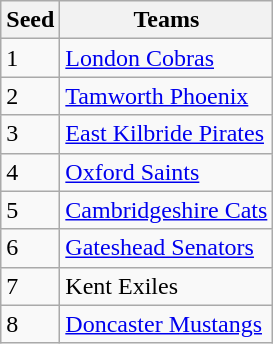<table class="wikitable">
<tr>
<th>Seed</th>
<th>Teams</th>
</tr>
<tr>
<td>1</td>
<td><a href='#'>London Cobras</a></td>
</tr>
<tr>
<td>2</td>
<td><a href='#'>Tamworth Phoenix</a></td>
</tr>
<tr>
<td>3</td>
<td><a href='#'>East Kilbride Pirates</a></td>
</tr>
<tr>
<td>4</td>
<td><a href='#'>Oxford Saints</a></td>
</tr>
<tr>
<td>5</td>
<td><a href='#'>Cambridgeshire Cats</a></td>
</tr>
<tr>
<td>6</td>
<td><a href='#'>Gateshead Senators</a></td>
</tr>
<tr>
<td>7</td>
<td>Kent Exiles</td>
</tr>
<tr>
<td>8</td>
<td><a href='#'>Doncaster Mustangs</a></td>
</tr>
</table>
